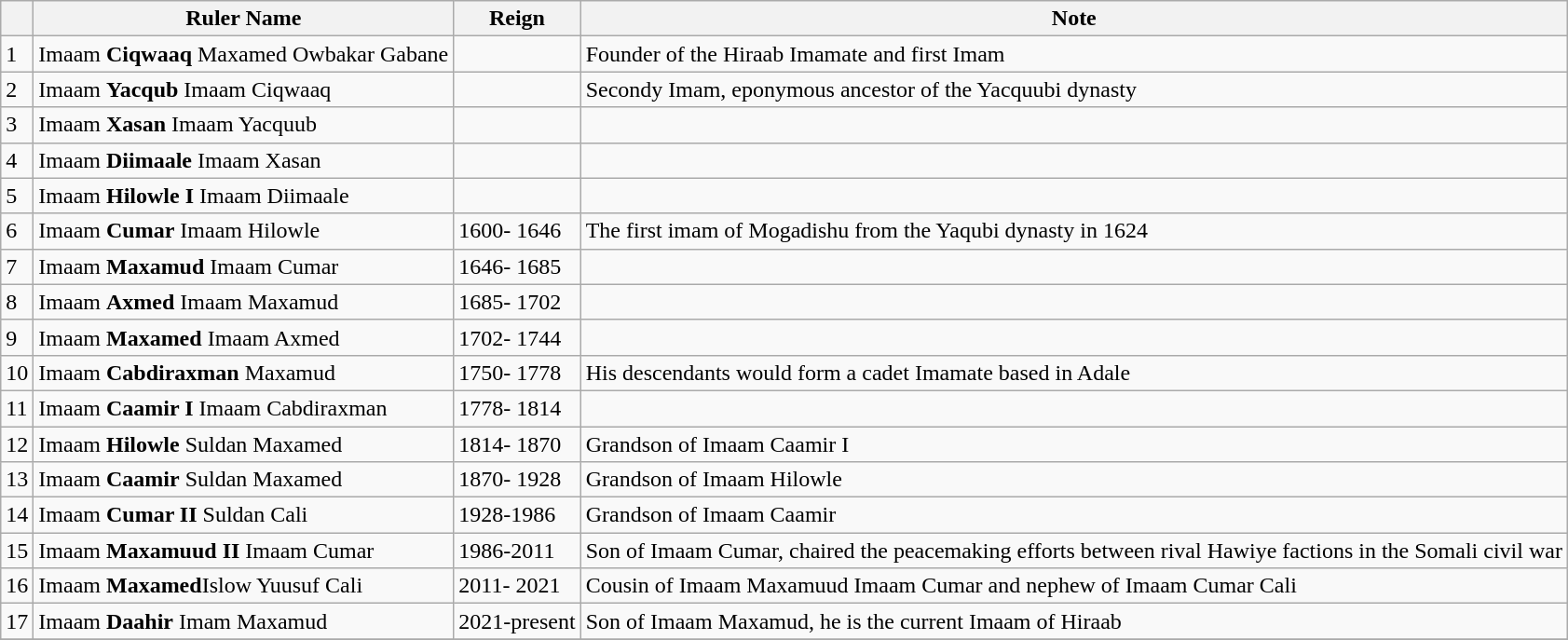<table class="wikitable">
<tr>
<th></th>
<th>Ruler Name</th>
<th>Reign</th>
<th>Note</th>
</tr>
<tr>
<td>1</td>
<td style=white-space:nowrap>Imaam <strong>Ciqwaaq</strong> Maxamed Owbakar Gabane</td>
<td style=white-space:nowrap></td>
<td>Founder of the Hiraab Imamate and first Imam</td>
</tr>
<tr>
<td>2</td>
<td style=white-space:nowrap>Imaam <strong>Yacqub</strong> Imaam Ciqwaaq</td>
<td style=white-space:nowrap></td>
<td>Secondy Imam, eponymous ancestor of the Yacquubi dynasty</td>
</tr>
<tr>
<td>3</td>
<td style=white-space:nowrap>Imaam <strong>Xasan</strong> Imaam Yacquub</td>
<td style=white-space:nowrap></td>
<td></td>
</tr>
<tr>
<td>4</td>
<td style=white-space:nowrap>Imaam <strong>Diimaale</strong> Imaam Xasan</td>
<td style=white-space:nowrap></td>
<td></td>
</tr>
<tr>
<td>5</td>
<td style=white-space:nowrap>Imaam <strong>Hilowle I</strong> Imaam Diimaale</td>
<td style=white-space:nowrap></td>
<td></td>
</tr>
<tr>
<td>6</td>
<td style=white-space:nowrap>Imaam <strong>Cumar</strong> Imaam Hilowle</td>
<td>1600- 1646</td>
<td>The first imam of Mogadishu from the Yaqubi dynasty in 1624</td>
</tr>
<tr>
<td>7</td>
<td style=white-space:nowrap>Imaam <strong>Maxamud</strong> Imaam Cumar</td>
<td>1646- 1685</td>
<td></td>
</tr>
<tr>
<td>8</td>
<td style=white-space:nowrap>Imaam <strong>Axmed</strong> Imaam Maxamud</td>
<td>1685- 1702</td>
</tr>
<tr>
<td>9</td>
<td style=white-space:nowrap>Imaam <strong>Maxamed</strong> Imaam Axmed</td>
<td>1702- 1744</td>
<td></td>
</tr>
<tr>
<td>10</td>
<td style=white-space:nowrap>Imaam <strong>Cabdiraxman</strong>  Maxamud</td>
<td>1750- 1778</td>
<td>His descendants would form a cadet Imamate based in Adale</td>
</tr>
<tr>
<td>11</td>
<td style=white-space:nowrap>Imaam <strong>Caamir I</strong> Imaam Cabdiraxman</td>
<td>1778- 1814</td>
<td></td>
</tr>
<tr>
<td>12</td>
<td style=white-space:nowrap>Imaam <strong>Hilowle</strong> Suldan Maxamed</td>
<td>1814- 1870</td>
<td>Grandson of Imaam Caamir I</td>
</tr>
<tr>
<td>13</td>
<td style=white-space:nowrap>Imaam <strong>Caamir</strong> Suldan Maxamed</td>
<td>1870- 1928</td>
<td>Grandson of Imaam Hilowle</td>
</tr>
<tr>
<td>14</td>
<td style=white-space:nowrap>Imaam <strong>Cumar II</strong> Suldan Cali</td>
<td>1928-1986</td>
<td>Grandson of Imaam Caamir</td>
</tr>
<tr>
<td>15</td>
<td style=white-space:nowrap>Imaam <strong>Maxamuud II</strong> Imaam Cumar</td>
<td>1986-2011</td>
<td>Son of Imaam Cumar, chaired the peacemaking efforts between rival Hawiye factions in the Somali civil war</td>
</tr>
<tr>
<td>16</td>
<td style=white-space:nowrap>Imaam <strong>Maxamed</strong>Islow Yuusuf Cali</td>
<td>2011- 2021</td>
<td>Cousin of Imaam Maxamuud Imaam Cumar and nephew of Imaam Cumar Cali</td>
</tr>
<tr>
<td>17</td>
<td style=white-space:nowrap>Imaam <strong>Daahir</strong> Imam Maxamud</td>
<td>2021-present</td>
<td>Son of Imaam Maxamud, he is the current Imaam of Hiraab</td>
</tr>
<tr>
</tr>
</table>
